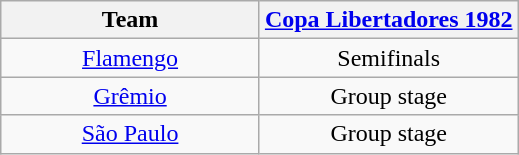<table class="wikitable">
<tr>
<th width= 50%>Team</th>
<th width= 50%><a href='#'>Copa Libertadores 1982</a></th>
</tr>
<tr align="center">
<td><a href='#'>Flamengo</a></td>
<td>Semifinals</td>
</tr>
<tr align="center">
<td><a href='#'>Grêmio</a></td>
<td>Group stage</td>
</tr>
<tr align="center">
<td><a href='#'>São Paulo</a></td>
<td>Group stage</td>
</tr>
</table>
